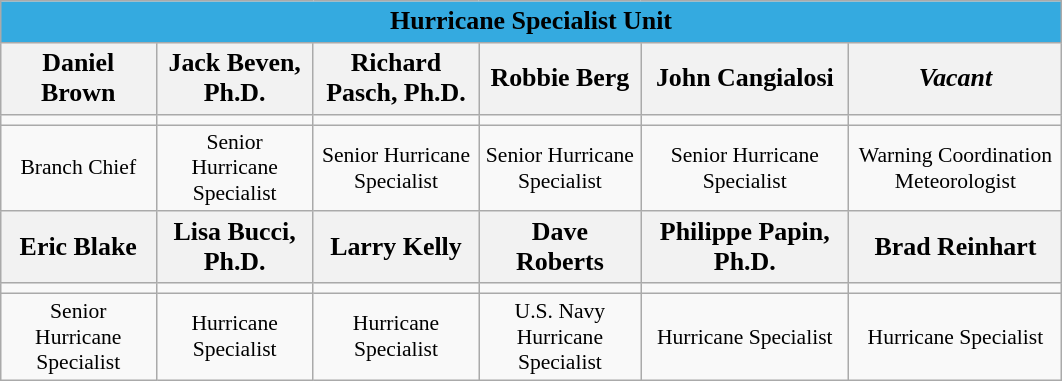<table class="wikitable" style="text-align:center; margin-left: auto; margin-right: auto; border: none; font-size:90%">
<tr>
<td colspan="9" style="text-align:center; width:700px; font-size:120%; color:black; background:#34AAE0;"><strong>Hurricane Specialist Unit</strong></td>
</tr>
<tr>
<th scope="col" style="width:3em; font-size:120%;">Daniel Brown</th>
<th scope="col" style="width:3em; font-size:120%;">Jack Beven, Ph.D.</th>
<th scope="col" style="width:3em; font-size:120%;">Richard Pasch, Ph.D.</th>
<th scope="col" style="width:3em; font-size:120%;">Robbie Berg</th>
<th scope="col" style="width:3em; font-size:120%;">John Cangialosi</th>
<th scope="col" style="width:3em; font-size:120%;"><em>Vacant</em></th>
</tr>
<tr>
<td></td>
<td></td>
<td></td>
<td></td>
<td></td>
<td></td>
</tr>
<tr>
<td>Branch Chief</td>
<td>Senior Hurricane Specialist</td>
<td>Senior Hurricane Specialist</td>
<td>Senior Hurricane Specialist</td>
<td>Senior Hurricane Specialist</td>
<td>Warning Coordination Meteorologist</td>
</tr>
<tr>
<th scope="col" style="width:3em; font-size:120%;">Eric Blake</th>
<th scope="col" style="width:3em; font-size:120%;">Lisa Bucci, Ph.D.</th>
<th scope="col" style="width:3em; font-size:120%;">Larry Kelly</th>
<th scope="col" style="width:3em; font-size:120%;">Dave Roberts</th>
<th scope="col" style="width:3em; font-size:120%;">Philippe Papin, Ph.D.</th>
<th scope="col" style="width:3em; font-size:120%;">Brad Reinhart</th>
</tr>
<tr>
<td></td>
<td></td>
<td></td>
<td></td>
<td></td>
<td></td>
</tr>
<tr>
<td>Senior Hurricane Specialist</td>
<td>Hurricane Specialist</td>
<td>Hurricane Specialist</td>
<td>U.S. Navy Hurricane Specialist</td>
<td>Hurricane Specialist</td>
<td>Hurricane Specialist</td>
</tr>
<tr>
</tr>
</table>
